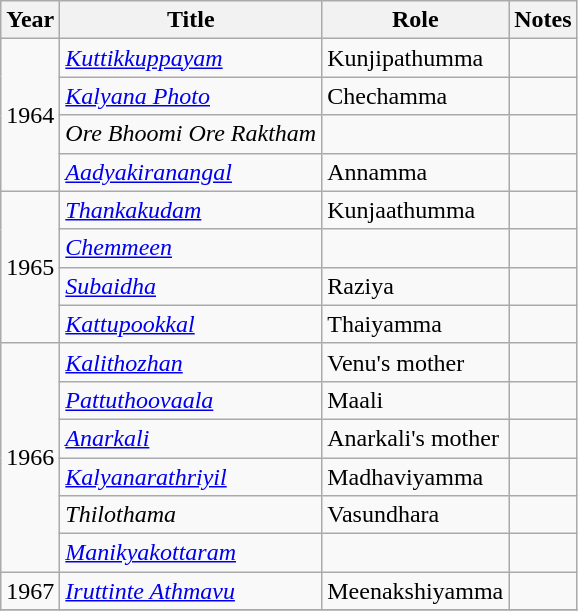<table class="wikitable sortable">
<tr>
<th>Year</th>
<th>Title</th>
<th>Role</th>
<th class="unsortable">Notes</th>
</tr>
<tr>
<td rowspan=4>1964</td>
<td><em><a href='#'>Kuttikkuppayam</a></em></td>
<td>Kunjipathumma</td>
<td></td>
</tr>
<tr>
<td><em><a href='#'>Kalyana Photo</a></em></td>
<td>Chechamma</td>
<td></td>
</tr>
<tr>
<td><em>Ore Bhoomi Ore Raktham</em></td>
<td></td>
<td></td>
</tr>
<tr>
<td><em><a href='#'>Aadyakiranangal</a></em></td>
<td>Annamma</td>
<td></td>
</tr>
<tr>
<td rowspan=4>1965</td>
<td><em><a href='#'>Thankakudam</a></em></td>
<td>Kunjaathumma</td>
<td></td>
</tr>
<tr>
<td><em><a href='#'>Chemmeen</a></em></td>
<td></td>
<td></td>
</tr>
<tr>
<td><em><a href='#'>Subaidha</a></em></td>
<td>Raziya</td>
<td></td>
</tr>
<tr>
<td><em><a href='#'>Kattupookkal</a></em></td>
<td>Thaiyamma</td>
<td></td>
</tr>
<tr>
<td rowspan=6>1966</td>
<td><em><a href='#'>Kalithozhan</a></em></td>
<td>Venu's mother</td>
<td></td>
</tr>
<tr>
<td><em><a href='#'>Pattuthoovaala</a></em></td>
<td>Maali</td>
<td></td>
</tr>
<tr>
<td><em><a href='#'>Anarkali</a></em></td>
<td>Anarkali's mother</td>
<td></td>
</tr>
<tr>
<td><em><a href='#'>Kalyanarathriyil</a></em></td>
<td>Madhaviyamma</td>
<td></td>
</tr>
<tr>
<td><em>Thilothama</em></td>
<td>Vasundhara</td>
<td></td>
</tr>
<tr>
<td><em><a href='#'>Manikyakottaram</a></em></td>
<td></td>
<td></td>
</tr>
<tr>
<td>1967</td>
<td><em><a href='#'>Iruttinte Athmavu</a></em></td>
<td>Meenakshiyamma</td>
<td></td>
</tr>
<tr>
</tr>
</table>
